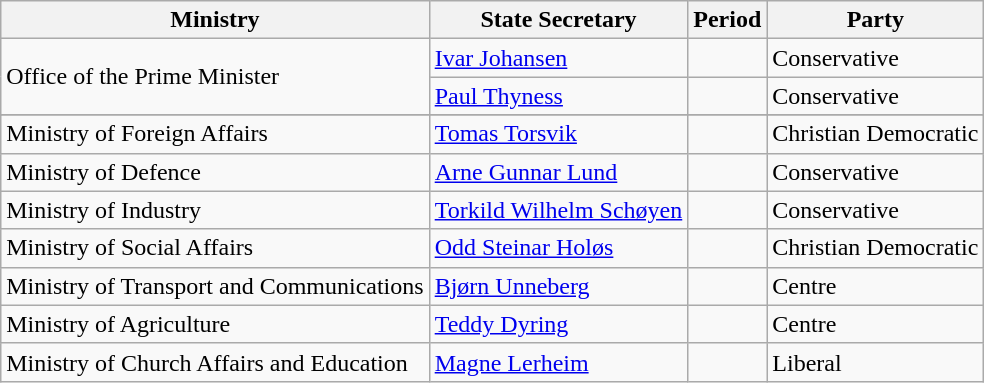<table class="wikitable">
<tr>
<th>Ministry</th>
<th>State Secretary</th>
<th>Period</th>
<th>Party</th>
</tr>
<tr>
<td rowspan=2>Office of the Prime Minister</td>
<td><a href='#'>Ivar Johansen</a></td>
<td></td>
<td>Conservative</td>
</tr>
<tr>
<td><a href='#'>Paul Thyness</a></td>
<td></td>
<td>Conservative</td>
</tr>
<tr>
</tr>
<tr>
<td>Ministry of Foreign Affairs</td>
<td><a href='#'>Tomas Torsvik</a></td>
<td></td>
<td>Christian Democratic</td>
</tr>
<tr>
<td>Ministry of Defence</td>
<td><a href='#'>Arne Gunnar Lund</a></td>
<td></td>
<td>Conservative</td>
</tr>
<tr>
<td>Ministry of Industry</td>
<td><a href='#'>Torkild Wilhelm Schøyen</a></td>
<td></td>
<td>Conservative</td>
</tr>
<tr>
<td>Ministry of Social Affairs</td>
<td><a href='#'>Odd Steinar Holøs</a></td>
<td></td>
<td>Christian Democratic</td>
</tr>
<tr>
<td>Ministry of Transport and Communications</td>
<td><a href='#'>Bjørn Unneberg</a></td>
<td></td>
<td>Centre</td>
</tr>
<tr>
<td>Ministry of Agriculture</td>
<td><a href='#'>Teddy Dyring</a></td>
<td></td>
<td>Centre</td>
</tr>
<tr>
<td>Ministry of Church Affairs and Education</td>
<td><a href='#'>Magne Lerheim</a></td>
<td></td>
<td>Liberal</td>
</tr>
</table>
